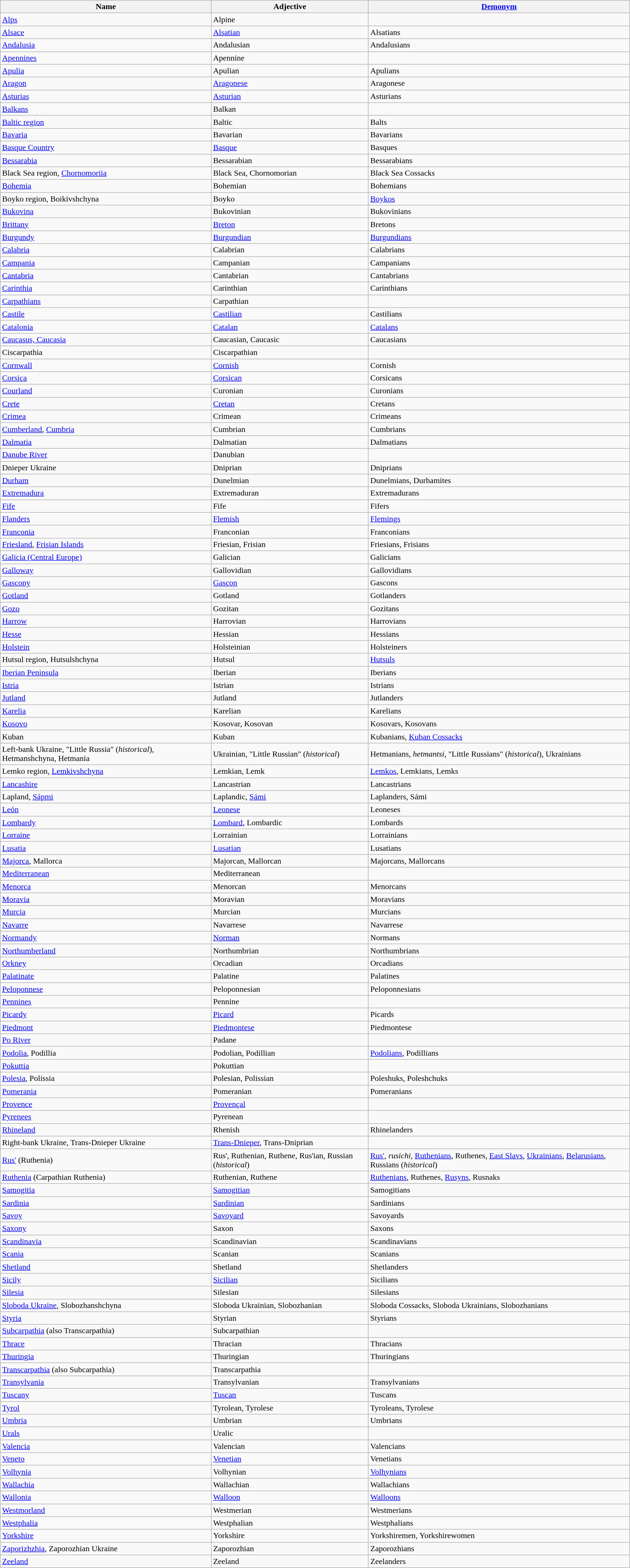<table class="wikitable">
<tr>
<th>Name</th>
<th>Adjective</th>
<th><a href='#'>Demonym</a></th>
</tr>
<tr>
<td><a href='#'>Alps</a></td>
<td>Alpine</td>
<td></td>
</tr>
<tr>
<td><a href='#'>Alsace</a></td>
<td><a href='#'>Alsatian</a></td>
<td>Alsatians</td>
</tr>
<tr>
<td><a href='#'>Andalusia</a></td>
<td>Andalusian</td>
<td>Andalusians</td>
</tr>
<tr>
<td><a href='#'>Apennines</a></td>
<td>Apennine</td>
<td></td>
</tr>
<tr>
<td><a href='#'>Apulia</a></td>
<td>Apulian</td>
<td>Apulians</td>
</tr>
<tr>
<td><a href='#'>Aragon</a></td>
<td><a href='#'>Aragonese</a></td>
<td>Aragonese</td>
</tr>
<tr>
<td><a href='#'>Asturias</a></td>
<td><a href='#'>Asturian</a></td>
<td>Asturians</td>
</tr>
<tr>
<td><a href='#'>Balkans</a></td>
<td>Balkan</td>
<td></td>
</tr>
<tr>
<td><a href='#'>Baltic region</a></td>
<td>Baltic</td>
<td>Balts</td>
</tr>
<tr>
<td><a href='#'>Bavaria</a></td>
<td>Bavarian</td>
<td>Bavarians</td>
</tr>
<tr>
<td><a href='#'>Basque Country</a></td>
<td><a href='#'>Basque</a></td>
<td>Basques</td>
</tr>
<tr>
<td><a href='#'>Bessarabia</a></td>
<td>Bessarabian</td>
<td>Bessarabians</td>
</tr>
<tr>
<td>Black Sea region, <a href='#'>Chornomoriia</a></td>
<td>Black Sea, Chornomorian</td>
<td>Black Sea Cossacks</td>
</tr>
<tr>
<td><a href='#'>Bohemia</a></td>
<td>Bohemian</td>
<td>Bohemians</td>
</tr>
<tr>
<td>Boyko region, Boikivshchyna</td>
<td>Boyko</td>
<td><a href='#'>Boykos</a></td>
</tr>
<tr>
<td><a href='#'>Bukovina</a></td>
<td>Bukovinian</td>
<td>Bukovinians</td>
</tr>
<tr>
<td><a href='#'>Brittany</a></td>
<td><a href='#'>Breton</a></td>
<td>Bretons</td>
</tr>
<tr>
<td><a href='#'>Burgundy</a></td>
<td><a href='#'>Burgundian</a></td>
<td><a href='#'>Burgundians</a></td>
</tr>
<tr>
<td><a href='#'>Calabria</a></td>
<td>Calabrian</td>
<td>Calabrians</td>
</tr>
<tr>
<td><a href='#'>Campania</a></td>
<td>Campanian</td>
<td>Campanians</td>
</tr>
<tr>
<td><a href='#'>Cantabria</a></td>
<td>Cantabrian</td>
<td>Cantabrians</td>
</tr>
<tr>
<td><a href='#'>Carinthia</a></td>
<td>Carinthian</td>
<td>Carinthians</td>
</tr>
<tr>
<td><a href='#'>Carpathians</a></td>
<td>Carpathian</td>
<td></td>
</tr>
<tr>
<td><a href='#'>Castile</a></td>
<td><a href='#'>Castilian</a></td>
<td>Castilians</td>
</tr>
<tr>
<td><a href='#'>Catalonia</a></td>
<td><a href='#'>Catalan</a></td>
<td><a href='#'>Catalans</a></td>
</tr>
<tr>
<td><a href='#'>Caucasus, Caucasia</a></td>
<td>Caucasian, Caucasic</td>
<td>Caucasians</td>
</tr>
<tr>
<td>Ciscarpathia</td>
<td>Ciscarpathian</td>
<td></td>
</tr>
<tr>
<td><a href='#'>Cornwall</a></td>
<td><a href='#'>Cornish</a></td>
<td>Cornish</td>
</tr>
<tr>
<td><a href='#'>Corsica</a></td>
<td><a href='#'>Corsican</a></td>
<td>Corsicans</td>
</tr>
<tr>
<td><a href='#'>Courland</a></td>
<td>Curonian</td>
<td>Curonians</td>
</tr>
<tr>
<td><a href='#'>Crete</a></td>
<td><a href='#'>Cretan</a></td>
<td>Cretans</td>
</tr>
<tr>
<td><a href='#'>Crimea</a></td>
<td>Crimean</td>
<td>Crimeans</td>
</tr>
<tr>
<td><a href='#'>Cumberland</a>, <a href='#'>Cumbria</a></td>
<td>Cumbrian</td>
<td>Cumbrians</td>
</tr>
<tr>
<td><a href='#'>Dalmatia</a></td>
<td>Dalmatian</td>
<td>Dalmatians</td>
</tr>
<tr>
<td><a href='#'>Danube River</a></td>
<td>Danubian</td>
<td></td>
</tr>
<tr>
<td>Dnieper Ukraine</td>
<td>Dniprian</td>
<td>Dniprians</td>
</tr>
<tr>
<td><a href='#'>Durham</a></td>
<td>Dunelmian</td>
<td>Dunelmians, Durhamites</td>
</tr>
<tr>
<td><a href='#'>Extremadura</a></td>
<td>Extremaduran</td>
<td>Extremadurans</td>
</tr>
<tr>
<td><a href='#'>Fife</a></td>
<td>Fife</td>
<td>Fifers</td>
</tr>
<tr>
<td><a href='#'>Flanders</a></td>
<td><a href='#'>Flemish</a></td>
<td><a href='#'>Flemings</a></td>
</tr>
<tr>
<td><a href='#'>Franconia</a></td>
<td>Franconian</td>
<td>Franconians</td>
</tr>
<tr>
<td><a href='#'>Friesland</a>, <a href='#'>Frisian Islands</a></td>
<td>Friesian, Frisian</td>
<td>Friesians, Frisians</td>
</tr>
<tr>
<td><a href='#'>Galicia (Central Europe)</a></td>
<td>Galician</td>
<td>Galicians</td>
</tr>
<tr>
<td><a href='#'>Galloway</a></td>
<td>Gallovidian</td>
<td>Gallovidians</td>
</tr>
<tr>
<td><a href='#'>Gascony</a></td>
<td><a href='#'>Gascon</a></td>
<td>Gascons</td>
</tr>
<tr>
<td><a href='#'>Gotland</a></td>
<td>Gotland</td>
<td>Gotlanders</td>
</tr>
<tr>
<td><a href='#'>Gozo</a></td>
<td>Gozitan</td>
<td>Gozitans</td>
</tr>
<tr>
<td><a href='#'>Harrow</a></td>
<td>Harrovian</td>
<td>Harrovians</td>
</tr>
<tr>
<td><a href='#'>Hesse</a></td>
<td>Hessian</td>
<td>Hessians</td>
</tr>
<tr>
<td><a href='#'>Holstein</a></td>
<td>Holsteinian</td>
<td>Holsteiners</td>
</tr>
<tr>
<td>Hutsul region, Hutsulshchyna</td>
<td>Hutsul</td>
<td><a href='#'>Hutsuls</a></td>
</tr>
<tr>
<td><a href='#'>Iberian Peninsula</a></td>
<td>Iberian</td>
<td>Iberians</td>
</tr>
<tr>
<td><a href='#'>Istria</a></td>
<td>Istrian</td>
<td>Istrians</td>
</tr>
<tr>
<td><a href='#'>Jutland</a></td>
<td>Jutland</td>
<td>Jutlanders</td>
</tr>
<tr>
<td><a href='#'>Karelia</a></td>
<td>Karelian</td>
<td>Karelians</td>
</tr>
<tr>
<td><a href='#'>Kosovo</a></td>
<td>Kosovar, Kosovan</td>
<td>Kosovars, Kosovans</td>
</tr>
<tr>
<td>Kuban</td>
<td>Kuban</td>
<td>Kubanians, <a href='#'>Kuban Cossacks</a></td>
</tr>
<tr>
<td>Left-bank Ukraine, "Little Russia" (<em>historical</em>), Hetmanshchyna, Hetmania</td>
<td>Ukrainian, "Little Russian" (<em>historical</em>)</td>
<td>Hetmanians, <em>hetmantsi</em>, "Little Russians" (<em>historical</em>), Ukrainians</td>
</tr>
<tr>
<td>Lemko region, <a href='#'>Lemkivshchyna</a></td>
<td>Lemkian, Lemk</td>
<td><a href='#'>Lemkos</a>, Lemkians, Lemks</td>
</tr>
<tr>
<td><a href='#'>Lancashire</a></td>
<td>Lancastrian</td>
<td>Lancastrians</td>
</tr>
<tr>
<td>Lapland, <a href='#'>Sápmi</a></td>
<td>Laplandic, <a href='#'>Sámi</a></td>
<td>Laplanders, Sámi<br></td>
</tr>
<tr>
<td><a href='#'>León</a></td>
<td><a href='#'>Leonese</a></td>
<td>Leoneses</td>
</tr>
<tr>
<td><a href='#'>Lombardy</a></td>
<td><a href='#'>Lombard</a>, Lombardic</td>
<td>Lombards</td>
</tr>
<tr>
<td><a href='#'>Lorraine</a></td>
<td>Lorrainian</td>
<td>Lorrainians</td>
</tr>
<tr>
<td><a href='#'>Lusatia</a></td>
<td><a href='#'>Lusatian</a></td>
<td>Lusatians</td>
</tr>
<tr>
<td><a href='#'>Majorca</a>, Mallorca</td>
<td>Majorcan, Mallorcan</td>
<td>Majorcans, Mallorcans</td>
</tr>
<tr>
<td><a href='#'>Mediterranean</a></td>
<td>Mediterranean</td>
<td></td>
</tr>
<tr>
<td><a href='#'>Menorca</a></td>
<td>Menorcan</td>
<td>Menorcans</td>
</tr>
<tr>
<td><a href='#'>Moravia</a></td>
<td>Moravian</td>
<td>Moravians</td>
</tr>
<tr>
<td><a href='#'>Murcia</a></td>
<td>Murcian</td>
<td>Murcians</td>
</tr>
<tr>
<td><a href='#'>Navarre</a></td>
<td>Navarrese</td>
<td>Navarrese</td>
</tr>
<tr>
<td><a href='#'>Normandy</a></td>
<td><a href='#'>Norman</a></td>
<td>Normans</td>
</tr>
<tr>
<td><a href='#'>Northumberland</a></td>
<td>Northumbrian</td>
<td>Northumbrians</td>
</tr>
<tr>
<td><a href='#'>Orkney</a></td>
<td>Orcadian</td>
<td>Orcadians</td>
</tr>
<tr>
<td><a href='#'>Palatinate</a></td>
<td>Palatine</td>
<td>Palatines</td>
</tr>
<tr>
<td><a href='#'>Peloponnese</a></td>
<td>Peloponnesian</td>
<td>Peloponnesians</td>
</tr>
<tr>
<td><a href='#'>Pennines</a></td>
<td>Pennine</td>
<td></td>
</tr>
<tr>
<td><a href='#'>Picardy</a></td>
<td><a href='#'>Picard</a></td>
<td>Picards</td>
</tr>
<tr>
<td><a href='#'>Piedmont</a></td>
<td><a href='#'>Piedmontese</a></td>
<td>Piedmontese</td>
</tr>
<tr>
<td><a href='#'>Po River</a></td>
<td>Padane</td>
<td></td>
</tr>
<tr>
<td><a href='#'>Podolia</a>, Podillia</td>
<td>Podolian, Podillian</td>
<td><a href='#'>Podolians</a>, Podillians</td>
</tr>
<tr>
<td><a href='#'>Pokuttia</a></td>
<td>Pokuttian</td>
<td></td>
</tr>
<tr>
<td><a href='#'>Polesia</a>, Polissia</td>
<td>Polesian, Polissian</td>
<td>Poleshuks, Poleshchuks</td>
</tr>
<tr>
<td><a href='#'>Pomerania</a></td>
<td>Pomeranian</td>
<td>Pomeranians</td>
</tr>
<tr>
<td><a href='#'>Provence</a></td>
<td><a href='#'>Provençal</a></td>
<td></td>
</tr>
<tr>
<td><a href='#'>Pyrenees</a></td>
<td>Pyrenean</td>
<td></td>
</tr>
<tr>
<td><a href='#'>Rhineland</a></td>
<td>Rhenish</td>
<td>Rhinelanders</td>
</tr>
<tr>
<td>Right-bank Ukraine, Trans-Dnieper Ukraine</td>
<td><a href='#'>Trans-Dnieper</a>, Trans-Dniprian</td>
<td></td>
</tr>
<tr>
<td><a href='#'>Rus'</a> (Ruthenia)</td>
<td>Rus', Ruthenian, Ruthene, Rus'ian, Russian  (<em>historical</em>)</td>
<td><a href='#'>Rus'</a>, <em>rusichi</em>, <a href='#'>Ruthenians</a>, Ruthenes, <a href='#'>East Slavs</a>, <a href='#'>Ukrainians</a>, <a href='#'>Belarusians</a>, Russians (<em>historical</em>)</td>
</tr>
<tr>
<td><a href='#'>Ruthenia</a> (Carpathian Ruthenia)</td>
<td>Ruthenian, Ruthene</td>
<td><a href='#'>Ruthenians</a>, Ruthenes, <a href='#'>Rusyns</a>, Rusnaks</td>
</tr>
<tr>
<td><a href='#'>Samogitia</a></td>
<td><a href='#'>Samogitian</a></td>
<td>Samogitians</td>
</tr>
<tr>
<td><a href='#'>Sardinia</a></td>
<td><a href='#'>Sardinian</a></td>
<td>Sardinians</td>
</tr>
<tr>
<td><a href='#'>Savoy</a></td>
<td><a href='#'>Savoyard</a></td>
<td>Savoyards</td>
</tr>
<tr>
<td><a href='#'>Saxony</a></td>
<td>Saxon</td>
<td>Saxons</td>
</tr>
<tr>
<td><a href='#'>Scandinavia</a></td>
<td>Scandinavian</td>
<td>Scandinavians</td>
</tr>
<tr>
<td><a href='#'>Scania</a></td>
<td>Scanian</td>
<td>Scanians</td>
</tr>
<tr>
<td><a href='#'>Shetland</a></td>
<td>Shetland</td>
<td>Shetlanders</td>
</tr>
<tr>
<td><a href='#'>Sicily</a></td>
<td><a href='#'>Sicilian</a></td>
<td>Sicilians</td>
</tr>
<tr>
<td><a href='#'>Silesia</a></td>
<td>Silesian</td>
<td>Silesians</td>
</tr>
<tr>
<td><a href='#'>Sloboda Ukraine</a>, Slobozhanshchyna</td>
<td>Sloboda Ukrainian, Slobozhanian</td>
<td>Sloboda Cossacks, Sloboda Ukrainians, Slobozhanians</td>
</tr>
<tr>
<td><a href='#'>Styria</a></td>
<td>Styrian</td>
<td>Styrians</td>
</tr>
<tr>
<td><a href='#'>Subcarpathia</a> (also Transcarpathia)</td>
<td>Subcarpathian</td>
<td></td>
</tr>
<tr>
<td><a href='#'>Thrace</a></td>
<td>Thracian</td>
<td>Thracians</td>
</tr>
<tr>
<td><a href='#'>Thuringia</a></td>
<td>Thuringian</td>
<td>Thuringians</td>
</tr>
<tr>
<td><a href='#'>Transcarpathia</a> (also Subcarpathia)</td>
<td>Transcarpathia</td>
<td></td>
</tr>
<tr>
<td><a href='#'>Transylvania</a></td>
<td>Transylvanian</td>
<td>Transylvanians</td>
</tr>
<tr>
<td><a href='#'>Tuscany</a></td>
<td><a href='#'>Tuscan</a></td>
<td>Tuscans</td>
</tr>
<tr>
<td><a href='#'>Tyrol</a></td>
<td>Tyrolean, Tyrolese</td>
<td>Tyroleans, Tyrolese</td>
</tr>
<tr>
<td><a href='#'>Umbria</a></td>
<td>Umbrian</td>
<td>Umbrians</td>
</tr>
<tr>
<td><a href='#'>Urals</a></td>
<td>Uralic</td>
<td></td>
</tr>
<tr>
<td><a href='#'>Valencia</a></td>
<td>Valencian</td>
<td>Valencians</td>
</tr>
<tr>
<td><a href='#'>Veneto</a></td>
<td><a href='#'>Venetian</a></td>
<td>Venetians</td>
</tr>
<tr>
<td><a href='#'>Volhynia</a></td>
<td>Volhynian</td>
<td><a href='#'>Volhynians</a></td>
</tr>
<tr>
<td><a href='#'>Wallachia</a></td>
<td>Wallachian</td>
<td>Wallachians</td>
</tr>
<tr>
<td><a href='#'>Wallonia</a></td>
<td><a href='#'>Walloon</a></td>
<td><a href='#'>Walloons</a></td>
</tr>
<tr>
<td><a href='#'>Westmorland</a></td>
<td>Westmerian</td>
<td>Westmerians</td>
</tr>
<tr>
<td><a href='#'>Westphalia</a></td>
<td>Westphalian</td>
<td>Westphalians</td>
</tr>
<tr>
<td><a href='#'>Yorkshire</a></td>
<td>Yorkshire</td>
<td>Yorkshiremen, Yorkshirewomen</td>
</tr>
<tr>
<td><a href='#'>Zaporizhzhia</a>, Zaporozhian Ukraine</td>
<td>Zaporozhian</td>
<td>Zaporozhians</td>
</tr>
<tr>
<td><a href='#'>Zeeland</a></td>
<td>Zeeland</td>
<td>Zeelanders</td>
</tr>
</table>
